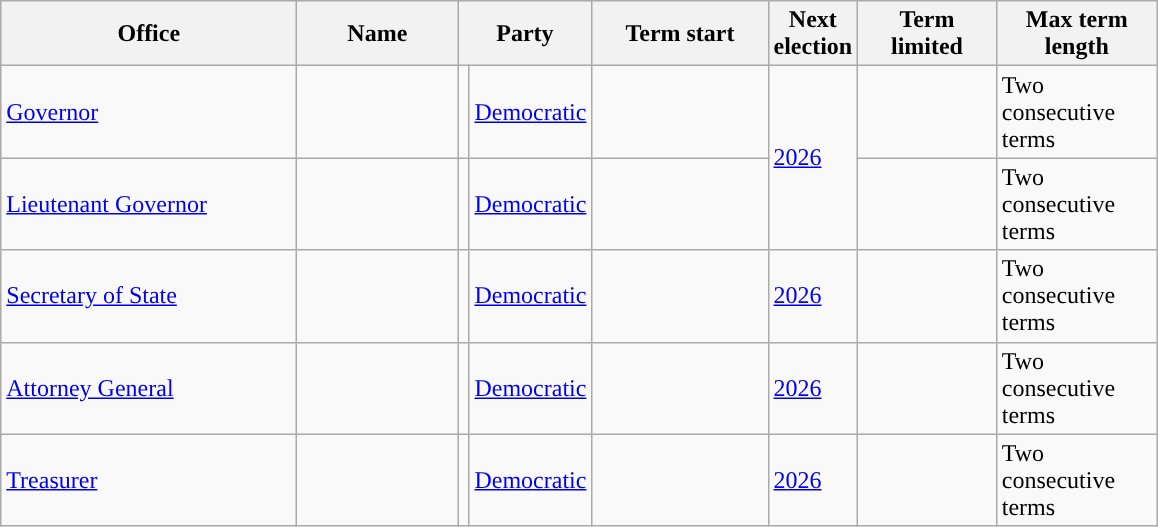<table class="sortable wikitable">
<tr>
<th scope="col" width=190>Office</th>
<th scope="col" width=100>Name</th>
<th scope="col" width=75 colspan=2>Party</th>
<th scope="col" width=110>Term start</th>
<th scope="col" width=50>Next election</th>
<th scope="col" width=85>Term limited</th>
<th scope="col" width=100>Max term length</th>
</tr>
<tr>
<td><a href='#'>Governor</a></td>
<td></td>
<td style="background-color:"></td>
<td><a href='#'>Democratic</a></td>
<td></td>
<td rowspan=2><a href='#'>2026</a></td>
<td></td>
<td>Two consecutive terms</td>
</tr>
<tr>
<td><a href='#'>Lieutenant Governor</a></td>
<td></td>
<td style="background-color:"></td>
<td><a href='#'>Democratic</a></td>
<td></td>
<td></td>
<td>Two consecutive terms</td>
</tr>
<tr>
<td><a href='#'>Secretary of State</a></td>
<td></td>
<td style="background-color:"></td>
<td><a href='#'>Democratic</a></td>
<td></td>
<td><a href='#'>2026</a></td>
<td></td>
<td>Two consecutive terms</td>
</tr>
<tr>
<td><a href='#'>Attorney General</a></td>
<td></td>
<td style="background-color:"></td>
<td><a href='#'>Democratic</a></td>
<td></td>
<td><a href='#'>2026</a></td>
<td></td>
<td>Two consecutive terms</td>
</tr>
<tr>
<td><a href='#'>Treasurer</a></td>
<td></td>
<td style="background-color:"></td>
<td><a href='#'>Democratic</a></td>
<td></td>
<td><a href='#'>2026</a></td>
<td></td>
<td>Two consecutive terms</td>
</tr>
</table>
